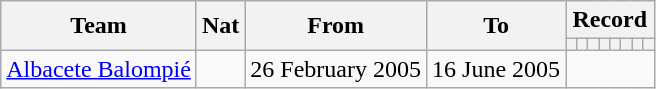<table class="wikitable" style="text-align: center">
<tr>
<th rowspan="2">Team</th>
<th rowspan="2">Nat</th>
<th rowspan="2">From</th>
<th rowspan="2">To</th>
<th colspan="8">Record</th>
</tr>
<tr>
<th></th>
<th></th>
<th></th>
<th></th>
<th></th>
<th></th>
<th></th>
<th></th>
</tr>
<tr>
<td align="left"><a href='#'>Albacete Balompié</a></td>
<td></td>
<td align=left>26 February 2005</td>
<td align=left>16 June 2005<br></td>
</tr>
</table>
